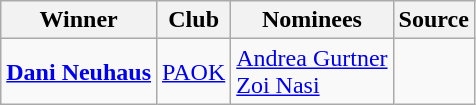<table class="wikitable" style="margin-right: 0;">
<tr text-align:center;">
<th>Winner</th>
<th>Club</th>
<th>Nominees</th>
<th>Source</th>
</tr>
<tr>
<td> <strong><a href='#'>Dani Neuhaus</a></strong></td>
<td><a href='#'>PAOK</a></td>
<td> <a href='#'>Andrea Gurtner</a><br> <a href='#'>Zoi Nasi</a></td>
<td></td>
</tr>
</table>
